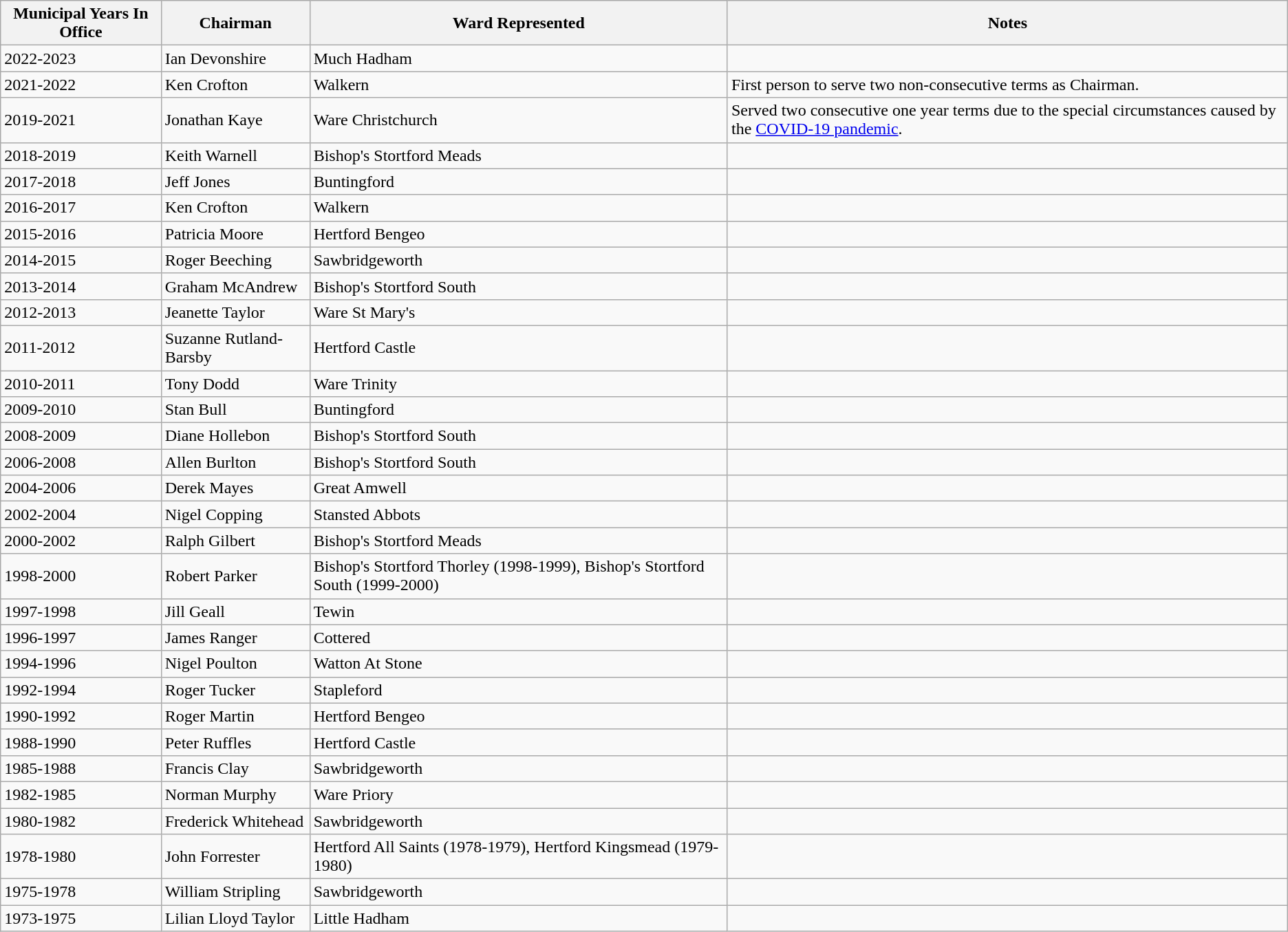<table class="wikitable">
<tr>
<th>Municipal Years In Office</th>
<th>Chairman</th>
<th>Ward Represented</th>
<th>Notes</th>
</tr>
<tr>
<td>2022-2023</td>
<td>Ian Devonshire</td>
<td>Much Hadham</td>
<td></td>
</tr>
<tr>
<td>2021-2022</td>
<td>Ken Crofton</td>
<td>Walkern</td>
<td>First person to serve two non-consecutive terms as Chairman.</td>
</tr>
<tr>
<td>2019-2021</td>
<td>Jonathan Kaye</td>
<td>Ware Christchurch</td>
<td>Served two consecutive one year terms due to the special circumstances caused by the <a href='#'>COVID-19 pandemic</a>.</td>
</tr>
<tr>
<td>2018-2019</td>
<td>Keith Warnell</td>
<td>Bishop's Stortford Meads</td>
<td></td>
</tr>
<tr>
<td>2017-2018</td>
<td>Jeff Jones</td>
<td>Buntingford</td>
<td></td>
</tr>
<tr>
<td>2016-2017</td>
<td>Ken Crofton</td>
<td>Walkern</td>
<td></td>
</tr>
<tr>
<td>2015-2016</td>
<td>Patricia Moore</td>
<td>Hertford Bengeo</td>
<td></td>
</tr>
<tr>
<td>2014-2015</td>
<td>Roger Beeching</td>
<td>Sawbridgeworth</td>
<td></td>
</tr>
<tr>
<td>2013-2014</td>
<td>Graham McAndrew</td>
<td>Bishop's Stortford South</td>
<td></td>
</tr>
<tr>
<td>2012-2013</td>
<td>Jeanette Taylor</td>
<td>Ware St Mary's</td>
<td></td>
</tr>
<tr>
<td>2011-2012</td>
<td>Suzanne Rutland-Barsby</td>
<td>Hertford Castle</td>
<td></td>
</tr>
<tr>
<td>2010-2011</td>
<td>Tony Dodd</td>
<td>Ware Trinity</td>
<td></td>
</tr>
<tr>
<td>2009-2010</td>
<td>Stan Bull</td>
<td>Buntingford</td>
<td></td>
</tr>
<tr>
<td>2008-2009</td>
<td>Diane Hollebon</td>
<td>Bishop's Stortford South</td>
<td></td>
</tr>
<tr>
<td>2006-2008</td>
<td>Allen Burlton</td>
<td>Bishop's Stortford South</td>
<td></td>
</tr>
<tr>
<td>2004-2006</td>
<td>Derek Mayes</td>
<td>Great Amwell</td>
<td></td>
</tr>
<tr>
<td>2002-2004</td>
<td>Nigel Copping</td>
<td>Stansted Abbots</td>
<td></td>
</tr>
<tr>
<td>2000-2002</td>
<td>Ralph Gilbert</td>
<td>Bishop's Stortford Meads</td>
<td></td>
</tr>
<tr>
<td>1998-2000</td>
<td>Robert Parker</td>
<td>Bishop's Stortford Thorley (1998-1999), Bishop's Stortford South (1999-2000)</td>
<td></td>
</tr>
<tr>
<td>1997-1998</td>
<td>Jill Geall</td>
<td>Tewin</td>
<td></td>
</tr>
<tr>
<td>1996-1997</td>
<td>James Ranger</td>
<td>Cottered</td>
<td></td>
</tr>
<tr>
<td>1994-1996</td>
<td>Nigel Poulton</td>
<td>Watton At Stone</td>
<td></td>
</tr>
<tr>
<td>1992-1994</td>
<td>Roger Tucker</td>
<td>Stapleford</td>
<td></td>
</tr>
<tr>
<td>1990-1992</td>
<td>Roger Martin</td>
<td>Hertford Bengeo</td>
<td></td>
</tr>
<tr>
<td>1988-1990</td>
<td>Peter Ruffles</td>
<td>Hertford Castle</td>
<td></td>
</tr>
<tr>
<td>1985-1988</td>
<td>Francis Clay</td>
<td>Sawbridgeworth</td>
<td></td>
</tr>
<tr>
<td>1982-1985</td>
<td>Norman Murphy</td>
<td>Ware Priory</td>
<td></td>
</tr>
<tr>
<td>1980-1982</td>
<td>Frederick Whitehead</td>
<td>Sawbridgeworth</td>
<td></td>
</tr>
<tr>
<td>1978-1980</td>
<td>John Forrester</td>
<td>Hertford All Saints (1978-1979), Hertford Kingsmead (1979-1980)</td>
<td></td>
</tr>
<tr>
<td>1975-1978</td>
<td>William Stripling</td>
<td>Sawbridgeworth</td>
<td></td>
</tr>
<tr>
<td>1973-1975</td>
<td>Lilian Lloyd Taylor</td>
<td>Little Hadham</td>
<td></td>
</tr>
</table>
